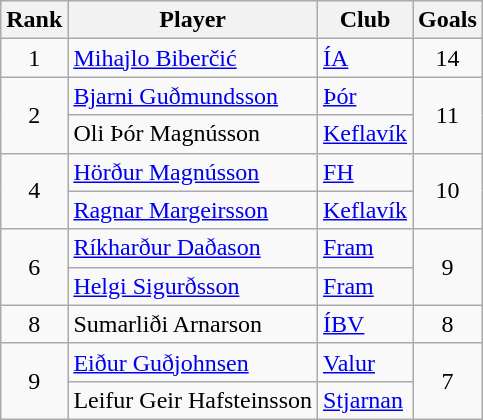<table class="wikitable" style="text-align:center;">
<tr>
<th>Rank</th>
<th>Player</th>
<th>Club</th>
<th>Goals</th>
</tr>
<tr>
<td>1</td>
<td align="left"> <a href='#'>Mihajlo Biberčić</a></td>
<td align="left"><a href='#'>ÍA</a></td>
<td>14</td>
</tr>
<tr>
<td rowspan=2>2</td>
<td align="left"> <a href='#'>Bjarni Guðmundsson</a></td>
<td align="left"><a href='#'>Þór</a></td>
<td rowspan=2>11</td>
</tr>
<tr>
<td align="left"> Oli Þór Magnússon</td>
<td align="left"><a href='#'>Keflavík</a></td>
</tr>
<tr>
<td rowspan=2>4</td>
<td align="left"> <a href='#'>Hörður Magnússon</a></td>
<td align="left"><a href='#'>FH</a></td>
<td rowspan=2>10</td>
</tr>
<tr>
<td align="left"> <a href='#'>Ragnar Margeirsson</a></td>
<td align="left"><a href='#'>Keflavík</a></td>
</tr>
<tr>
<td rowspan=2>6</td>
<td align="left"> <a href='#'>Ríkharður Daðason</a></td>
<td align="left"><a href='#'>Fram</a></td>
<td rowspan=2>9</td>
</tr>
<tr>
<td align="left"> <a href='#'>Helgi Sigurðsson</a></td>
<td align="left"><a href='#'>Fram</a></td>
</tr>
<tr>
<td>8</td>
<td align="left"> Sumarliði Arnarson</td>
<td align="left"><a href='#'>ÍBV</a></td>
<td>8</td>
</tr>
<tr>
<td rowspan=2>9</td>
<td align="left"> <a href='#'>Eiður Guðjohnsen</a></td>
<td align="left"><a href='#'>Valur</a></td>
<td rowspan=2>7</td>
</tr>
<tr>
<td align="left"> Leifur Geir Hafsteinsson</td>
<td align="left"><a href='#'>Stjarnan</a></td>
</tr>
</table>
